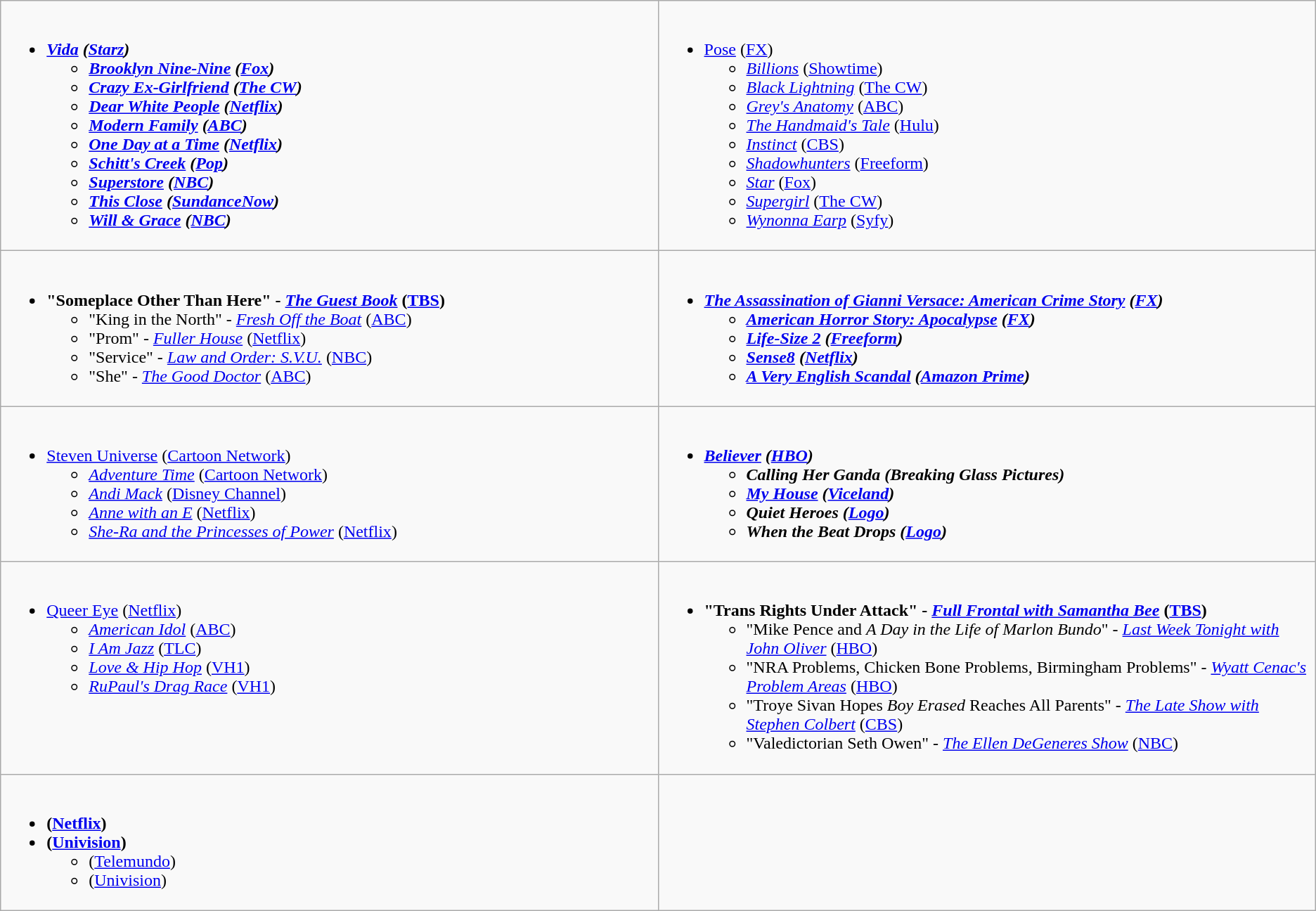<table class=wikitable>
<tr>
<td style="vertical-align:top; width:50%;"><br><ul><li><strong><em><a href='#'>Vida</a><em> (<a href='#'>Starz</a>)<strong><ul><li></em><a href='#'>Brooklyn Nine-Nine</a><em> (<a href='#'>Fox</a>)</li><li></em><a href='#'>Crazy Ex-Girlfriend</a><em> (<a href='#'>The CW</a>)</li><li></em><a href='#'>Dear White People</a><em> (<a href='#'>Netflix</a>)</li><li></em><a href='#'>Modern Family</a><em> (<a href='#'>ABC</a>)</li><li></em><a href='#'>One Day at a Time</a><em> (<a href='#'>Netflix</a>)</li><li></em><a href='#'>Schitt's Creek</a><em> (<a href='#'>Pop</a>)</li><li></em><a href='#'>Superstore</a><em> (<a href='#'>NBC</a>)</li><li></em><a href='#'>This Close</a><em> (<a href='#'>SundanceNow</a>)</li><li></em><a href='#'>Will & Grace</a><em> (<a href='#'>NBC</a>)</li></ul></li></ul></td>
<td style="vertical-align:top; width:50%;"><br><ul><li></em></strong><a href='#'>Pose</a></em> (<a href='#'>FX</a>)</strong><ul><li><em><a href='#'>Billions</a></em> (<a href='#'>Showtime</a>)</li><li><em><a href='#'>Black Lightning</a></em> (<a href='#'>The CW</a>)</li><li><em><a href='#'>Grey's Anatomy</a></em> (<a href='#'>ABC</a>)</li><li><em><a href='#'>The Handmaid's Tale</a></em> (<a href='#'>Hulu</a>)</li><li><em><a href='#'>Instinct</a></em> (<a href='#'>CBS</a>)</li><li><em><a href='#'>Shadowhunters</a></em> (<a href='#'>Freeform</a>)</li><li><em><a href='#'>Star</a></em> (<a href='#'>Fox</a>)</li><li><em><a href='#'>Supergirl</a></em> (<a href='#'>The CW</a>)</li><li><em><a href='#'>Wynonna Earp</a></em> (<a href='#'>Syfy</a>)</li></ul></li></ul></td>
</tr>
<tr>
<td style="vertical-align:top; width:50%;"><br><ul><li><strong>"Someplace Other Than Here" -  <em><a href='#'>The Guest Book</a></em> (<a href='#'>TBS</a>)</strong><ul><li>"King in the North" - <em><a href='#'>Fresh Off the Boat</a></em> (<a href='#'>ABC</a>)</li><li>"Prom" - <em><a href='#'>Fuller House</a></em> (<a href='#'>Netflix</a>)</li><li>"Service" - <em><a href='#'>Law and Order: S.V.U.</a></em> (<a href='#'>NBC</a>)</li><li>"She" - <em><a href='#'>The Good Doctor</a></em> (<a href='#'>ABC</a>)</li></ul></li></ul></td>
<td style="vertical-align:top; width:50%;"><br><ul><li><strong><em><a href='#'>The Assassination of Gianni Versace: American Crime Story</a><em> (<a href='#'>FX</a>)<strong><ul><li></em><a href='#'>American Horror Story: Apocalypse</a><em> (<a href='#'>FX</a>)</li><li></em><a href='#'>Life-Size 2</a><em> (<a href='#'>Freeform</a>)</li><li></em><a href='#'>Sense8</a><em> (<a href='#'>Netflix</a>)</li><li></em><a href='#'>A Very English Scandal</a><em> (<a href='#'>Amazon Prime</a>)</li></ul></li></ul></td>
</tr>
<tr>
<td style="vertical-align:top; width:50%;"><br><ul><li></em></strong><a href='#'>Steven Universe</a></em> (<a href='#'>Cartoon Network</a>)</strong><ul><li><em><a href='#'>Adventure Time</a></em> (<a href='#'>Cartoon Network</a>)</li><li><em><a href='#'>Andi Mack</a></em> (<a href='#'>Disney Channel</a>)</li><li><em><a href='#'>Anne with an E</a></em> (<a href='#'>Netflix</a>)</li><li><em><a href='#'>She-Ra and the Princesses of Power</a></em> (<a href='#'>Netflix</a>)</li></ul></li></ul></td>
<td style="vertical-align:top; width:50%;"><br><ul><li><strong><em><a href='#'>Believer</a><em> (<a href='#'>HBO</a>)<strong><ul><li></em>Calling Her Ganda<em> (Breaking Glass Pictures)</li><li></em><a href='#'>My House</a><em> (<a href='#'>Viceland</a>)</li><li></em>Quiet Heroes<em> (<a href='#'>Logo</a>)</li><li></em>When the Beat Drops<em> (<a href='#'>Logo</a>)</li></ul></li></ul></td>
</tr>
<tr>
<td style="vertical-align:top; width:50%;"><br><ul><li></em></strong><a href='#'>Queer Eye</a></em> (<a href='#'>Netflix</a>)</strong><ul><li><em><a href='#'>American Idol</a></em> (<a href='#'>ABC</a>)</li><li><em><a href='#'>I Am Jazz</a></em> (<a href='#'>TLC</a>)</li><li><em><a href='#'>Love & Hip Hop</a></em> (<a href='#'>VH1</a>)</li><li><em><a href='#'>RuPaul's Drag Race</a></em> (<a href='#'>VH1</a>)</li></ul></li></ul></td>
<td style="vertical-align:top; width:50%;"><br><ul><li><strong>"Trans Rights Under Attack" - <em><a href='#'>Full Frontal with Samantha Bee</a></em> (<a href='#'>TBS</a>)</strong><ul><li>"Mike Pence and <em>A Day in the Life of Marlon Bundo</em>" - <em><a href='#'>Last Week Tonight with John Oliver</a></em> (<a href='#'>HBO</a>)</li><li>"NRA Problems, Chicken Bone Problems, Birmingham Problems" - <em><a href='#'>Wyatt Cenac's Problem Areas</a></em> (<a href='#'>HBO</a>)</li><li>"Troye Sivan Hopes <em>Boy Erased</em> Reaches All Parents" - <em><a href='#'>The Late Show with Stephen Colbert</a></em> (<a href='#'>CBS</a>)</li><li>"Valedictorian Seth Owen" - <em><a href='#'>The Ellen DeGeneres Show</a></em> (<a href='#'>NBC</a>)</li></ul></li></ul></td>
</tr>
<tr>
<td style="vertical-align:top; width:50%;"><br><ul><li><strong> (<a href='#'>Netflix</a>)</strong></li><li><strong> (<a href='#'>Univision</a>)</strong><ul><li> (<a href='#'>Telemundo</a>)</li><li> (<a href='#'>Univision</a>)</li></ul></li></ul></td>
<td style="vertical-align:top; width:50%;"></td>
</tr>
</table>
